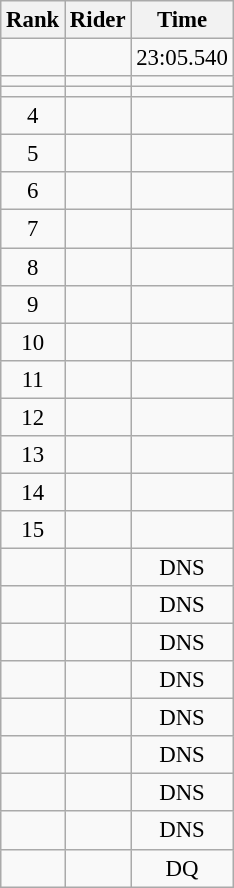<table class="wikitable" style="font-size:95%" style="width:25em;">
<tr>
<th>Rank</th>
<th>Rider</th>
<th>Time</th>
</tr>
<tr>
<td align=center></td>
<td></td>
<td align=center>23:05.540</td>
</tr>
<tr>
<td align=center></td>
<td></td>
<td align=center></td>
</tr>
<tr>
<td align=center></td>
<td></td>
<td align=center></td>
</tr>
<tr>
<td align=center>4</td>
<td></td>
<td align=center></td>
</tr>
<tr>
<td align=center>5</td>
<td></td>
<td align=center></td>
</tr>
<tr>
<td align=center>6</td>
<td></td>
<td align=center></td>
</tr>
<tr>
<td align=center>7</td>
<td></td>
<td align=center></td>
</tr>
<tr>
<td align=center>8</td>
<td></td>
<td align=center></td>
</tr>
<tr>
<td align=center>9</td>
<td></td>
<td align=center></td>
</tr>
<tr>
<td align=center>10</td>
<td></td>
<td align=center></td>
</tr>
<tr>
<td align=center>11</td>
<td></td>
<td align=center></td>
</tr>
<tr>
<td align=center>12</td>
<td></td>
<td align=center></td>
</tr>
<tr>
<td align=center>13</td>
<td></td>
<td align=center></td>
</tr>
<tr>
<td align=center>14</td>
<td></td>
<td align=center></td>
</tr>
<tr>
<td align=center>15</td>
<td></td>
<td align=center></td>
</tr>
<tr>
<td align=center></td>
<td></td>
<td align=center>DNS</td>
</tr>
<tr>
<td align=center></td>
<td></td>
<td align=center>DNS</td>
</tr>
<tr>
<td align=center></td>
<td></td>
<td align=center>DNS</td>
</tr>
<tr>
<td align=center></td>
<td></td>
<td align=center>DNS</td>
</tr>
<tr>
<td align=center></td>
<td></td>
<td align=center>DNS</td>
</tr>
<tr>
<td align=center></td>
<td></td>
<td align=center>DNS</td>
</tr>
<tr>
<td align=center></td>
<td></td>
<td align=center>DNS</td>
</tr>
<tr>
<td align=center></td>
<td></td>
<td align=center>DNS</td>
</tr>
<tr>
<td align=center></td>
<td></td>
<td align=center>DQ</td>
</tr>
</table>
